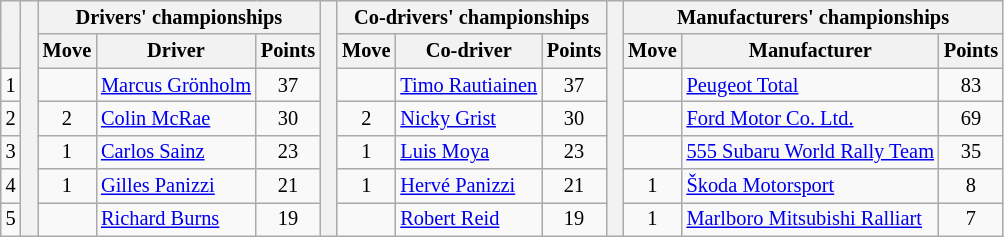<table class="wikitable" style="font-size:85%;">
<tr>
<th rowspan="2"></th>
<th rowspan="7" style="width:5px;"></th>
<th colspan="3">Drivers' championships</th>
<th rowspan="7" style="width:5px;"></th>
<th colspan="3" nowrap>Co-drivers' championships</th>
<th rowspan="7" style="width:5px;"></th>
<th colspan="3" nowrap>Manufacturers' championships</th>
</tr>
<tr>
<th>Move</th>
<th>Driver</th>
<th>Points</th>
<th>Move</th>
<th>Co-driver</th>
<th>Points</th>
<th>Move</th>
<th>Manufacturer</th>
<th>Points</th>
</tr>
<tr>
<td align="center">1</td>
<td align="center"></td>
<td> <a href='#'>Marcus Grönholm</a></td>
<td align="center">37</td>
<td align="center"></td>
<td> <a href='#'>Timo Rautiainen</a></td>
<td align="center">37</td>
<td align="center"></td>
<td> <a href='#'>Peugeot Total</a></td>
<td align="center">83</td>
</tr>
<tr>
<td align="center">2</td>
<td align="center"> 2</td>
<td> <a href='#'>Colin McRae</a></td>
<td align="center">30</td>
<td align="center"> 2</td>
<td> <a href='#'>Nicky Grist</a></td>
<td align="center">30</td>
<td align="center"></td>
<td> <a href='#'>Ford Motor Co. Ltd.</a></td>
<td align="center">69</td>
</tr>
<tr>
<td align="center">3</td>
<td align="center"> 1</td>
<td> <a href='#'>Carlos Sainz</a></td>
<td align="center">23</td>
<td align="center"> 1</td>
<td> <a href='#'>Luis Moya</a></td>
<td align="center">23</td>
<td align="center"></td>
<td> <a href='#'>555 Subaru World Rally Team</a></td>
<td align="center">35</td>
</tr>
<tr>
<td align="center">4</td>
<td align="center"> 1</td>
<td> <a href='#'>Gilles Panizzi</a></td>
<td align="center">21</td>
<td align="center"> 1</td>
<td> <a href='#'>Hervé Panizzi</a></td>
<td align="center">21</td>
<td align="center"> 1</td>
<td> <a href='#'>Škoda Motorsport</a></td>
<td align="center">8</td>
</tr>
<tr>
<td align="center">5</td>
<td align="center"></td>
<td> <a href='#'>Richard Burns</a></td>
<td align="center">19</td>
<td align="center"></td>
<td> <a href='#'>Robert Reid</a></td>
<td align="center">19</td>
<td align="center"> 1</td>
<td> <a href='#'>Marlboro Mitsubishi Ralliart</a></td>
<td align="center">7</td>
</tr>
</table>
